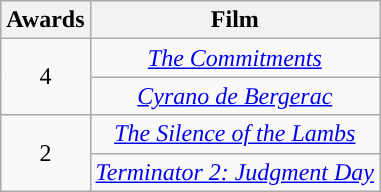<table class="wikitable" style="text-align:center;">
<tr>
<th style="background:">Awards</th>
<th style="background:">Film</th>
</tr>
<tr>
<td rowspan="2">4</td>
<td><em><a href='#'>The Commitments</a></em></td>
</tr>
<tr>
<td><em><a href='#'>Cyrano de Bergerac</a></em></td>
</tr>
<tr>
<td rowspan="2">2</td>
<td><em><a href='#'>The Silence of the Lambs</a></em></td>
</tr>
<tr>
<td><em><a href='#'>Terminator 2: Judgment Day</a></em></td>
</tr>
</table>
